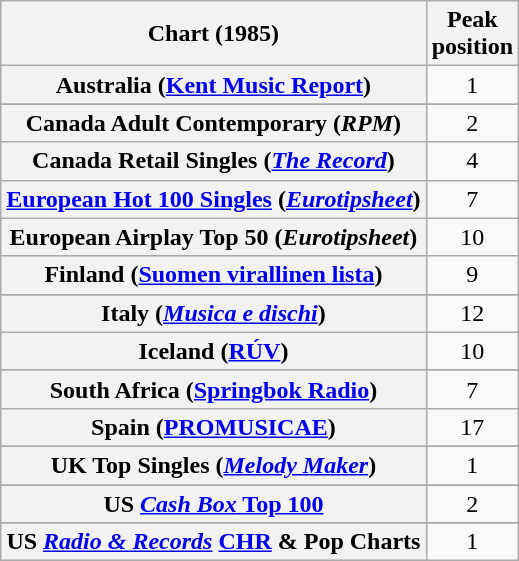<table class="wikitable sortable plainrowheaders" style="text-align:center">
<tr>
<th>Chart (1985)</th>
<th>Peak<br>position</th>
</tr>
<tr>
<th scope="row">Australia (<a href='#'>Kent Music Report</a>)</th>
<td align="center">1</td>
</tr>
<tr>
</tr>
<tr>
</tr>
<tr>
</tr>
<tr>
<th scope="row">Canada Adult Contemporary (<em>RPM</em>)</th>
<td style="text-align:center;">2</td>
</tr>
<tr>
<th scope="row">Canada Retail Singles (<a href='#'><em>The Record</em></a>)</th>
<td style="text-align:center;">4</td>
</tr>
<tr>
<th scope="row"><a href='#'>European Hot 100 Singles</a> (<em><a href='#'>Eurotipsheet</a></em>)</th>
<td align="center">7</td>
</tr>
<tr>
<th scope="row">European Airplay Top 50 (<em>Eurotipsheet</em>)</th>
<td>10</td>
</tr>
<tr>
<th scope="row">Finland (<a href='#'>Suomen virallinen lista</a>)</th>
<td align="center">9</td>
</tr>
<tr>
</tr>
<tr>
</tr>
<tr>
<th scope="row">Italy (<em><a href='#'>Musica e dischi</a></em>)</th>
<td>12</td>
</tr>
<tr>
<th scope="row">Iceland (<a href='#'>RÚV</a>)</th>
<td>10</td>
</tr>
<tr>
</tr>
<tr>
</tr>
<tr>
</tr>
<tr>
</tr>
<tr>
<th scope="row">South Africa (<a href='#'>Springbok Radio</a>)</th>
<td align="center">7</td>
</tr>
<tr>
<th scope="row">Spain (<a href='#'>PROMUSICAE</a>)</th>
<td align="center">17</td>
</tr>
<tr>
</tr>
<tr>
</tr>
<tr>
</tr>
<tr>
<th scope="row">UK Top Singles (<em><a href='#'>Melody Maker</a></em>)</th>
<td align="center">1</td>
</tr>
<tr>
</tr>
<tr>
<th scope="row">US <a href='#'><em>Cash Box</em> Top 100</a></th>
<td align="center">2</td>
</tr>
<tr>
</tr>
<tr>
</tr>
<tr>
<th scope="row">US <em><a href='#'>Radio & Records</a></em> <a href='#'>CHR</a> & Pop Charts</th>
<td>1</td>
</tr>
</table>
